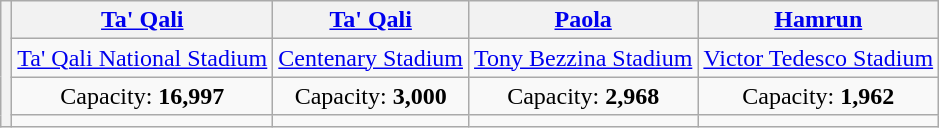<table class="wikitable" style="text-align:center">
<tr>
<th rowspan="5"></th>
<th><a href='#'>Ta' Qali</a></th>
<th><a href='#'>Ta' Qali</a></th>
<th><a href='#'>Paola</a></th>
<th><a href='#'>Hamrun</a></th>
</tr>
<tr>
<td><a href='#'>Ta' Qali National Stadium</a></td>
<td><a href='#'>Centenary Stadium</a></td>
<td><a href='#'>Tony Bezzina Stadium</a></td>
<td><a href='#'>Victor Tedesco Stadium</a></td>
</tr>
<tr>
<td>Capacity: <strong>16,997</strong></td>
<td>Capacity: <strong>3,000</strong></td>
<td>Capacity: <strong>2,968</strong></td>
<td>Capacity: <strong>1,962</strong></td>
</tr>
<tr>
<td></td>
<td></td>
<td></td>
<td></td>
</tr>
</table>
